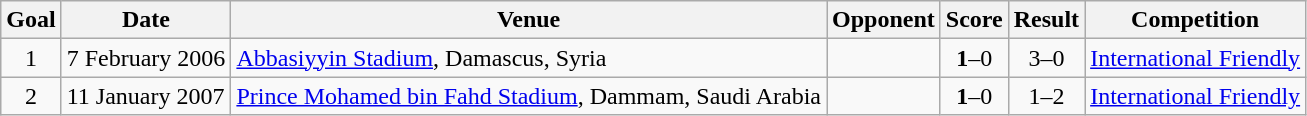<table class="wikitable" align=center style="text-align: left;">
<tr>
<th>Goal</th>
<th>Date</th>
<th>Venue</th>
<th>Opponent</th>
<th>Score</th>
<th>Result</th>
<th>Competition</th>
</tr>
<tr>
<td align="center">1</td>
<td>7 February 2006</td>
<td><a href='#'>Abbasiyyin Stadium</a>, Damascus, Syria</td>
<td></td>
<td align="center"><strong>1</strong>–0</td>
<td align="center">3–0</td>
<td><a href='#'>International Friendly</a></td>
</tr>
<tr>
<td align="center">2</td>
<td>11 January 2007</td>
<td><a href='#'>Prince Mohamed bin Fahd Stadium</a>, Dammam, Saudi Arabia</td>
<td></td>
<td align="center"><strong>1</strong>–0</td>
<td align="center">1–2</td>
<td><a href='#'>International Friendly</a></td>
</tr>
</table>
